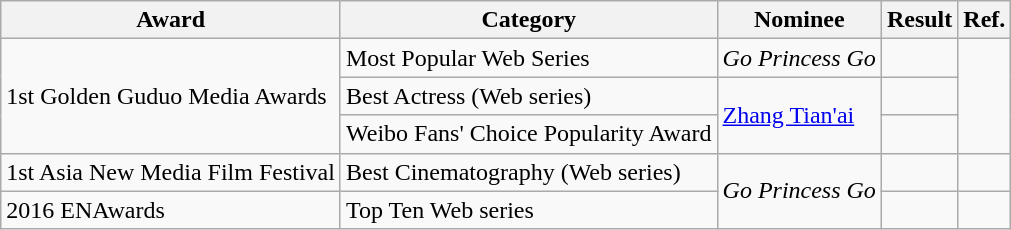<table class="wikitable">
<tr>
<th>Award</th>
<th>Category</th>
<th>Nominee</th>
<th>Result</th>
<th>Ref.</th>
</tr>
<tr>
<td rowspan=3>1st Golden Guduo Media Awards</td>
<td>Most Popular Web Series</td>
<td><em>Go Princess Go</em></td>
<td></td>
<td rowspan=3></td>
</tr>
<tr>
<td>Best Actress (Web series)</td>
<td rowspan=2><a href='#'>Zhang Tian'ai</a></td>
<td></td>
</tr>
<tr>
<td>Weibo Fans' Choice Popularity Award</td>
<td></td>
</tr>
<tr>
<td>1st Asia New Media Film Festival</td>
<td>Best Cinematography (Web series)</td>
<td rowspan=2><em>Go Princess Go</em></td>
<td></td>
<td></td>
</tr>
<tr>
<td>2016 ENAwards</td>
<td>Top Ten Web series</td>
<td></td>
<td></td>
</tr>
</table>
